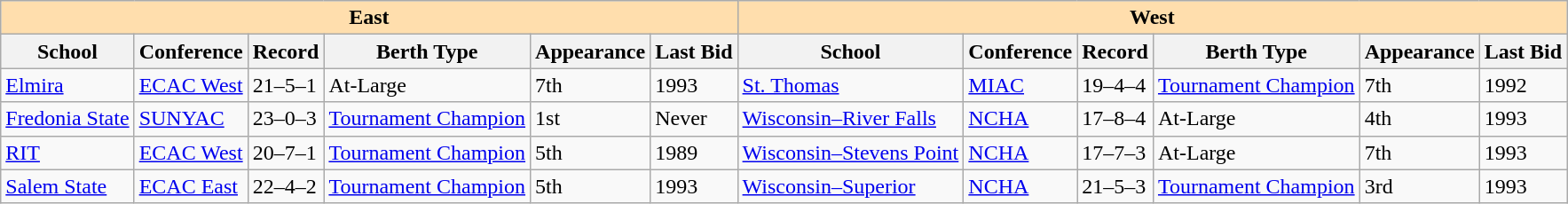<table class="wikitable">
<tr>
<th colspan="6" style="background:#ffdead;">East</th>
<th colspan="6" style="background:#ffdead;">West</th>
</tr>
<tr>
<th>School</th>
<th>Conference</th>
<th>Record</th>
<th>Berth Type</th>
<th>Appearance</th>
<th>Last Bid</th>
<th>School</th>
<th>Conference</th>
<th>Record</th>
<th>Berth Type</th>
<th>Appearance</th>
<th>Last Bid</th>
</tr>
<tr>
<td><a href='#'>Elmira</a></td>
<td><a href='#'>ECAC West</a></td>
<td>21–5–1</td>
<td>At-Large</td>
<td>7th</td>
<td>1993</td>
<td><a href='#'>St. Thomas</a></td>
<td><a href='#'>MIAC</a></td>
<td>19–4–4</td>
<td><a href='#'>Tournament Champion</a></td>
<td>7th</td>
<td>1992</td>
</tr>
<tr>
<td><a href='#'>Fredonia State</a></td>
<td><a href='#'>SUNYAC</a></td>
<td>23–0–3</td>
<td><a href='#'>Tournament Champion</a></td>
<td>1st</td>
<td>Never</td>
<td><a href='#'>Wisconsin–River Falls</a></td>
<td><a href='#'>NCHA</a></td>
<td>17–8–4</td>
<td>At-Large</td>
<td>4th</td>
<td>1993</td>
</tr>
<tr>
<td><a href='#'>RIT</a></td>
<td><a href='#'>ECAC West</a></td>
<td>20–7–1</td>
<td><a href='#'>Tournament Champion</a></td>
<td>5th</td>
<td>1989</td>
<td><a href='#'>Wisconsin–Stevens Point</a></td>
<td><a href='#'>NCHA</a></td>
<td>17–7–3</td>
<td>At-Large</td>
<td>7th</td>
<td>1993</td>
</tr>
<tr>
<td><a href='#'>Salem State</a></td>
<td><a href='#'>ECAC East</a></td>
<td>22–4–2</td>
<td><a href='#'>Tournament Champion</a></td>
<td>5th</td>
<td>1993</td>
<td><a href='#'>Wisconsin–Superior</a></td>
<td><a href='#'>NCHA</a></td>
<td>21–5–3</td>
<td><a href='#'>Tournament Champion</a></td>
<td>3rd</td>
<td>1993</td>
</tr>
</table>
